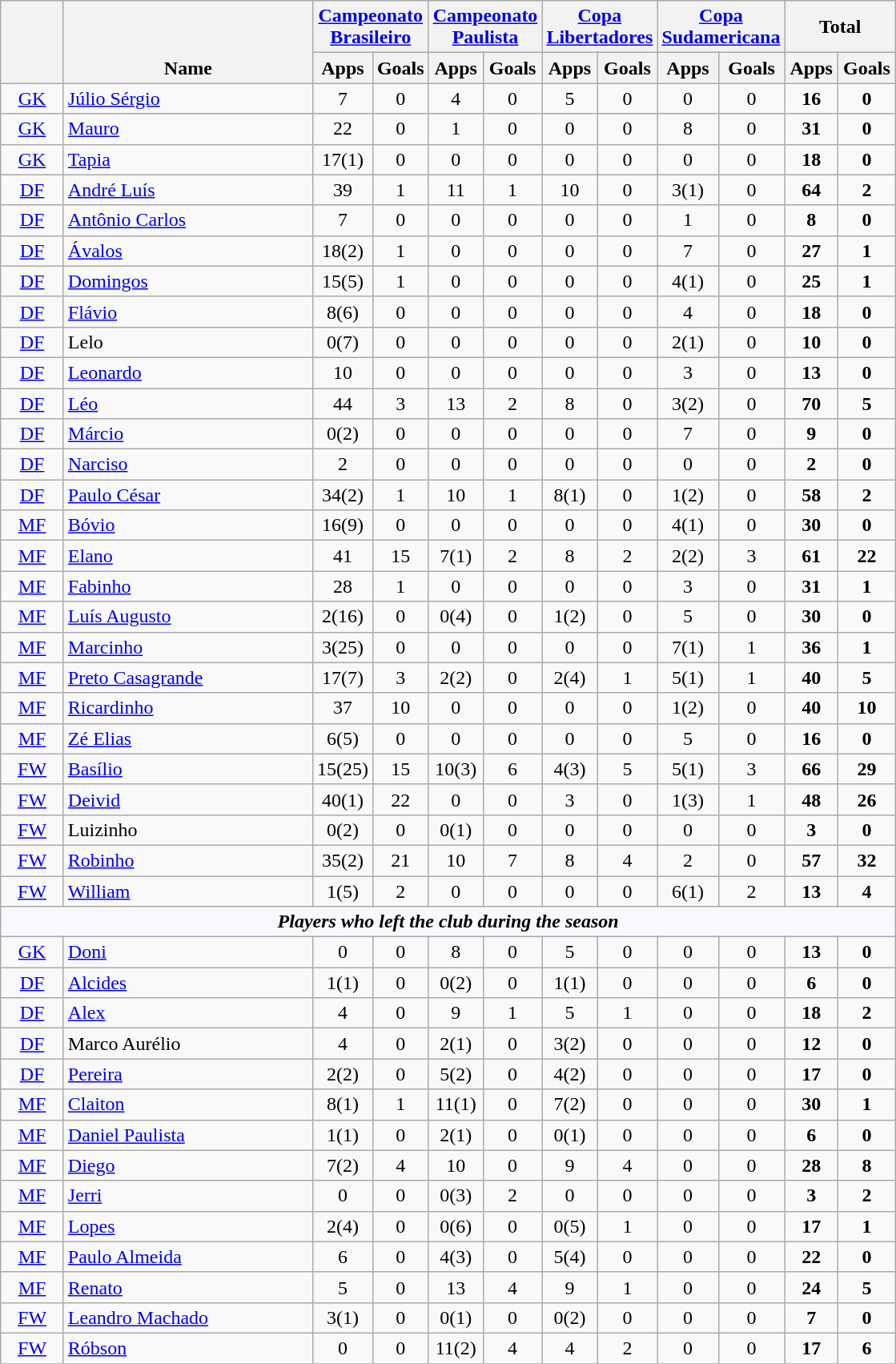<table class="wikitable sortable" style="text-align:center;">
<tr>
<th rowspan="2" width="45" valign="bottom"></th>
<th rowspan="2" width="200" valign="bottom">Name</th>
<th colspan="2" width="85"><a href='#'>Campeonato Brasileiro</a></th>
<th colspan="2" width="85"><a href='#'>Campeonato Paulista</a></th>
<th colspan="2" width="85"><a href='#'>Copa Libertadores</a></th>
<th colspan="2" width="85"><a href='#'>Copa Sudamericana</a></th>
<th colspan="2" width="85">Total</th>
</tr>
<tr>
<th>Apps</th>
<th>Goals</th>
<th>Apps</th>
<th>Goals</th>
<th>Apps</th>
<th>Goals</th>
<th>Apps</th>
<th>Goals</th>
<th>Apps</th>
<th>Goals</th>
</tr>
<tr>
<td><a href='#'>GK</a></td>
<td align=left> <a href='#'>Júlio Sérgio</a></td>
<td>7</td>
<td>0</td>
<td>4</td>
<td>0</td>
<td>5</td>
<td>0</td>
<td>0</td>
<td>0</td>
<td><strong>16</strong></td>
<td><strong>0</strong></td>
</tr>
<tr>
<td><a href='#'>GK</a></td>
<td align=left> <a href='#'>Mauro</a></td>
<td>22</td>
<td>0</td>
<td>1</td>
<td>0</td>
<td>0</td>
<td>0</td>
<td>8</td>
<td>0</td>
<td><strong>31</strong></td>
<td><strong>0</strong></td>
</tr>
<tr>
<td><a href='#'>GK</a></td>
<td align=left> <a href='#'>Tapia</a></td>
<td>17(1)</td>
<td>0</td>
<td>0</td>
<td>0</td>
<td>0</td>
<td>0</td>
<td>0</td>
<td>0</td>
<td><strong>18</strong></td>
<td><strong>0</strong></td>
</tr>
<tr>
<td><a href='#'>DF</a></td>
<td align=left> <a href='#'>André Luís</a></td>
<td>39</td>
<td>1</td>
<td>11</td>
<td>1</td>
<td>10</td>
<td>0</td>
<td>3(1)</td>
<td>0</td>
<td><strong>64</strong></td>
<td><strong>2</strong></td>
</tr>
<tr>
<td><a href='#'>DF</a></td>
<td align=left> <a href='#'>Antônio Carlos</a></td>
<td>7</td>
<td>0</td>
<td>0</td>
<td>0</td>
<td>0</td>
<td>0</td>
<td>1</td>
<td>0</td>
<td><strong>8</strong></td>
<td><strong>0</strong></td>
</tr>
<tr>
<td><a href='#'>DF</a></td>
<td align=left> <a href='#'>Ávalos</a></td>
<td>18(2)</td>
<td>1</td>
<td>0</td>
<td>0</td>
<td>0</td>
<td>0</td>
<td>7</td>
<td>0</td>
<td><strong>27</strong></td>
<td><strong>1</strong></td>
</tr>
<tr>
<td><a href='#'>DF</a></td>
<td align=left> <a href='#'>Domingos</a></td>
<td>15(5)</td>
<td>1</td>
<td>0</td>
<td>0</td>
<td>0</td>
<td>0</td>
<td>4(1)</td>
<td>0</td>
<td><strong>25</strong></td>
<td><strong>1</strong></td>
</tr>
<tr>
<td><a href='#'>DF</a></td>
<td align=left> <a href='#'>Flávio</a></td>
<td>8(6)</td>
<td>0</td>
<td>0</td>
<td>0</td>
<td>0</td>
<td>0</td>
<td>4</td>
<td>0</td>
<td><strong>18</strong></td>
<td><strong>0</strong></td>
</tr>
<tr>
<td><a href='#'>DF</a></td>
<td align=left> Lelo</td>
<td>0(7)</td>
<td>0</td>
<td>0</td>
<td>0</td>
<td>0</td>
<td>0</td>
<td>2(1)</td>
<td>0</td>
<td><strong>10</strong></td>
<td><strong>0</strong></td>
</tr>
<tr>
<td><a href='#'>DF</a></td>
<td align=left> <a href='#'>Leonardo</a></td>
<td>10</td>
<td>0</td>
<td>0</td>
<td>0</td>
<td>0</td>
<td>0</td>
<td>3</td>
<td>0</td>
<td><strong>13</strong></td>
<td><strong>0</strong></td>
</tr>
<tr>
<td><a href='#'>DF</a></td>
<td align=left> <a href='#'>Léo</a></td>
<td>44</td>
<td>3</td>
<td>13</td>
<td>2</td>
<td>8</td>
<td>0</td>
<td>3(2)</td>
<td>0</td>
<td><strong>70</strong></td>
<td><strong>5</strong></td>
</tr>
<tr>
<td><a href='#'>DF</a></td>
<td align=left> <a href='#'>Márcio</a></td>
<td>0(2)</td>
<td>0</td>
<td>0</td>
<td>0</td>
<td>0</td>
<td>0</td>
<td>7</td>
<td>0</td>
<td><strong>9</strong></td>
<td><strong>0</strong></td>
</tr>
<tr>
<td><a href='#'>DF</a></td>
<td align=left> <a href='#'>Narciso</a></td>
<td>2</td>
<td>0</td>
<td>0</td>
<td>0</td>
<td>0</td>
<td>0</td>
<td>0</td>
<td>0</td>
<td><strong>2</strong></td>
<td><strong>0</strong></td>
</tr>
<tr>
<td><a href='#'>DF</a></td>
<td align=left> <a href='#'>Paulo César</a></td>
<td>34(2)</td>
<td>1</td>
<td>10</td>
<td>1</td>
<td>8(1)</td>
<td>0</td>
<td>1(2)</td>
<td>0</td>
<td><strong>58</strong></td>
<td><strong>2</strong></td>
</tr>
<tr>
<td><a href='#'>MF</a></td>
<td align=left> <a href='#'>Bóvio</a></td>
<td>16(9)</td>
<td>0</td>
<td>0</td>
<td>0</td>
<td>0</td>
<td>0</td>
<td>4(1)</td>
<td>0</td>
<td><strong>30</strong></td>
<td><strong>0</strong></td>
</tr>
<tr>
<td><a href='#'>MF</a></td>
<td align=left> <a href='#'>Elano</a></td>
<td>41</td>
<td>15</td>
<td>7(1)</td>
<td>2</td>
<td>8</td>
<td>2</td>
<td>2(2)</td>
<td>3</td>
<td><strong>61</strong></td>
<td><strong>22</strong></td>
</tr>
<tr>
<td><a href='#'>MF</a></td>
<td align=left> <a href='#'>Fabinho</a></td>
<td>28</td>
<td>1</td>
<td>0</td>
<td>0</td>
<td>0</td>
<td>0</td>
<td>3</td>
<td>0</td>
<td><strong>31</strong></td>
<td><strong>1</strong></td>
</tr>
<tr>
<td><a href='#'>MF</a></td>
<td align=left> <a href='#'>Luís Augusto</a></td>
<td>2(16)</td>
<td>0</td>
<td>0(4)</td>
<td>0</td>
<td>1(2)</td>
<td>0</td>
<td>5</td>
<td>0</td>
<td><strong>30</strong></td>
<td><strong>0</strong></td>
</tr>
<tr>
<td><a href='#'>MF</a></td>
<td align=left> <a href='#'>Marcinho</a></td>
<td>3(25)</td>
<td>0</td>
<td>0</td>
<td>0</td>
<td>0</td>
<td>0</td>
<td>7(1)</td>
<td>1</td>
<td><strong>36</strong></td>
<td><strong>1</strong></td>
</tr>
<tr>
<td><a href='#'>MF</a></td>
<td align=left> <a href='#'>Preto Casagrande</a></td>
<td>17(7)</td>
<td>3</td>
<td>2(2)</td>
<td>0</td>
<td>2(4)</td>
<td>1</td>
<td>5(1)</td>
<td>1</td>
<td><strong>40</strong></td>
<td><strong>5</strong></td>
</tr>
<tr>
<td><a href='#'>MF</a></td>
<td align=left> <a href='#'>Ricardinho</a></td>
<td>37</td>
<td>10</td>
<td>0</td>
<td>0</td>
<td>0</td>
<td>0</td>
<td>1(2)</td>
<td>0</td>
<td><strong>40</strong></td>
<td><strong>10</strong></td>
</tr>
<tr>
<td><a href='#'>MF</a></td>
<td align=left> <a href='#'>Zé Elias</a></td>
<td>6(5)</td>
<td>0</td>
<td>0</td>
<td>0</td>
<td>0</td>
<td>0</td>
<td>5</td>
<td>0</td>
<td><strong>16</strong></td>
<td><strong>0</strong></td>
</tr>
<tr>
<td><a href='#'>FW</a></td>
<td align=left> <a href='#'>Basílio</a></td>
<td>15(25)</td>
<td>15</td>
<td>10(3)</td>
<td>6</td>
<td>4(3)</td>
<td>5</td>
<td>5(1)</td>
<td>3</td>
<td><strong>66</strong></td>
<td><strong>29</strong></td>
</tr>
<tr>
<td><a href='#'>FW</a></td>
<td align=left> <a href='#'>Deivid</a></td>
<td>40(1)</td>
<td>22</td>
<td>0</td>
<td>0</td>
<td>3</td>
<td>0</td>
<td>1(3)</td>
<td>1</td>
<td><strong>48</strong></td>
<td><strong>26</strong></td>
</tr>
<tr>
<td><a href='#'>FW</a></td>
<td align=left> Luizinho</td>
<td>0(2)</td>
<td>0</td>
<td>0(1)</td>
<td>0</td>
<td>0</td>
<td>0</td>
<td>0</td>
<td>0</td>
<td><strong>3</strong></td>
<td><strong>0</strong></td>
</tr>
<tr>
<td><a href='#'>FW</a></td>
<td align=left> <a href='#'>Robinho</a></td>
<td>35(2)</td>
<td>21</td>
<td>10</td>
<td>7</td>
<td>8</td>
<td>4</td>
<td>2</td>
<td>0</td>
<td><strong>57</strong></td>
<td><strong>32</strong></td>
</tr>
<tr>
<td><a href='#'>FW</a></td>
<td align=left> <a href='#'>William</a></td>
<td>1(5)</td>
<td>2</td>
<td>0</td>
<td>0</td>
<td>0</td>
<td>0</td>
<td>6(1)</td>
<td>2</td>
<td><strong>13</strong></td>
<td><strong>4</strong></td>
</tr>
<tr>
<th colspan=13 style="background: #F8F8FF" align=center><em>Players who left the club during the season</em></th>
</tr>
<tr>
<td><a href='#'>GK</a></td>
<td align=left> <a href='#'>Doni</a></td>
<td>0</td>
<td>0</td>
<td>8</td>
<td>0</td>
<td>5</td>
<td>0</td>
<td>0</td>
<td>0</td>
<td><strong>13</strong></td>
<td><strong>0</strong></td>
</tr>
<tr>
<td><a href='#'>DF</a></td>
<td align=left> <a href='#'>Alcides</a></td>
<td>1(1)</td>
<td>0</td>
<td>0(2)</td>
<td>0</td>
<td>1(1)</td>
<td>0</td>
<td>0</td>
<td>0</td>
<td><strong>6</strong></td>
<td><strong>0</strong></td>
</tr>
<tr>
<td><a href='#'>DF</a></td>
<td align=left> <a href='#'>Alex</a></td>
<td>4</td>
<td>0</td>
<td>9</td>
<td>1</td>
<td>5</td>
<td>1</td>
<td>0</td>
<td>0</td>
<td><strong>18</strong></td>
<td><strong>2</strong></td>
</tr>
<tr>
<td><a href='#'>DF</a></td>
<td align=left> Marco Aurélio</td>
<td>4</td>
<td>0</td>
<td>2(1)</td>
<td>0</td>
<td>3(2)</td>
<td>0</td>
<td>0</td>
<td>0</td>
<td><strong>12</strong></td>
<td><strong>0</strong></td>
</tr>
<tr>
<td><a href='#'>DF</a></td>
<td align=left> <a href='#'>Pereira</a></td>
<td>2(2)</td>
<td>0</td>
<td>5(2)</td>
<td>0</td>
<td>4(2)</td>
<td>0</td>
<td>0</td>
<td>0</td>
<td><strong>17</strong></td>
<td><strong>0</strong></td>
</tr>
<tr>
<td><a href='#'>MF</a></td>
<td align=left> <a href='#'>Claiton</a></td>
<td>8(1)</td>
<td>1</td>
<td>11(1)</td>
<td>0</td>
<td>7(2)</td>
<td>0</td>
<td>0</td>
<td>0</td>
<td><strong>30</strong></td>
<td><strong>1</strong></td>
</tr>
<tr>
<td><a href='#'>MF</a></td>
<td align=left> <a href='#'>Daniel Paulista</a></td>
<td>1(1)</td>
<td>0</td>
<td>2(1)</td>
<td>0</td>
<td>0(1)</td>
<td>0</td>
<td>0</td>
<td>0</td>
<td><strong>6</strong></td>
<td><strong>0</strong></td>
</tr>
<tr>
<td><a href='#'>MF</a></td>
<td align=left> <a href='#'>Diego</a></td>
<td>7(2)</td>
<td>4</td>
<td>10</td>
<td>0</td>
<td>9</td>
<td>4</td>
<td>0</td>
<td>0</td>
<td><strong>28</strong></td>
<td><strong>8</strong></td>
</tr>
<tr>
<td><a href='#'>MF</a></td>
<td align=left> <a href='#'>Jerri</a></td>
<td>0</td>
<td>0</td>
<td>0(3)</td>
<td>2</td>
<td>0</td>
<td>0</td>
<td>0</td>
<td>0</td>
<td><strong>3</strong></td>
<td><strong>2</strong></td>
</tr>
<tr>
<td><a href='#'>MF</a></td>
<td align=left> <a href='#'>Lopes</a></td>
<td>2(4)</td>
<td>0</td>
<td>0(6)</td>
<td>0</td>
<td>0(5)</td>
<td>1</td>
<td>0</td>
<td>0</td>
<td><strong>17</strong></td>
<td><strong>1</strong></td>
</tr>
<tr>
<td><a href='#'>MF</a></td>
<td align=left> <a href='#'>Paulo Almeida</a></td>
<td>6</td>
<td>0</td>
<td>4(3)</td>
<td>0</td>
<td>5(4)</td>
<td>0</td>
<td>0</td>
<td>0</td>
<td><strong>22</strong></td>
<td><strong>0</strong></td>
</tr>
<tr>
<td><a href='#'>MF</a></td>
<td align=left> <a href='#'>Renato</a></td>
<td>5</td>
<td>0</td>
<td>13</td>
<td>4</td>
<td>9</td>
<td>1</td>
<td>0</td>
<td>0</td>
<td><strong>24</strong></td>
<td><strong>5</strong></td>
</tr>
<tr>
<td><a href='#'>FW</a></td>
<td align=left> <a href='#'>Leandro Machado</a></td>
<td>3(1)</td>
<td>0</td>
<td>0(1)</td>
<td>0</td>
<td>0(2)</td>
<td>0</td>
<td>0</td>
<td>0</td>
<td><strong>7</strong></td>
<td><strong>0</strong></td>
</tr>
<tr>
<td><a href='#'>FW</a></td>
<td align=left> <a href='#'>Róbson</a></td>
<td>0</td>
<td>0</td>
<td>11(2)</td>
<td>4</td>
<td>4</td>
<td>2</td>
<td>0</td>
<td>0</td>
<td><strong>17</strong></td>
<td><strong>6</strong></td>
</tr>
<tr>
</tr>
</table>
